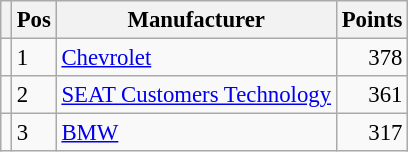<table class="wikitable" style="font-size: 95%;">
<tr>
<th></th>
<th>Pos</th>
<th>Manufacturer</th>
<th>Points</th>
</tr>
<tr>
<td align="left"></td>
<td>1</td>
<td> <a href='#'>Chevrolet</a></td>
<td align="right">378</td>
</tr>
<tr>
<td align="left"></td>
<td>2</td>
<td> <a href='#'>SEAT Customers Technology</a></td>
<td align="right">361</td>
</tr>
<tr>
<td align="left"></td>
<td>3</td>
<td> <a href='#'>BMW</a></td>
<td align="right">317</td>
</tr>
</table>
